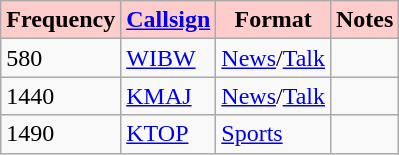<table class="wikitable">
<tr>
<th style="background:#fcc;">Frequency</th>
<th style="background:#fcc;"><a href='#'>Callsign</a></th>
<th style="background:#fcc;">Format</th>
<th style="background:#fcc;">Notes</th>
</tr>
<tr>
<td>580</td>
<td><a href='#'>WIBW</a></td>
<td><a href='#'>News</a>/<a href='#'>Talk</a></td>
<td></td>
</tr>
<tr>
<td>1440</td>
<td><a href='#'>KMAJ</a></td>
<td><a href='#'>News</a>/<a href='#'>Talk</a></td>
<td></td>
</tr>
<tr>
<td>1490</td>
<td><a href='#'>KTOP</a></td>
<td><a href='#'>Sports</a></td>
<td></td>
</tr>
</table>
